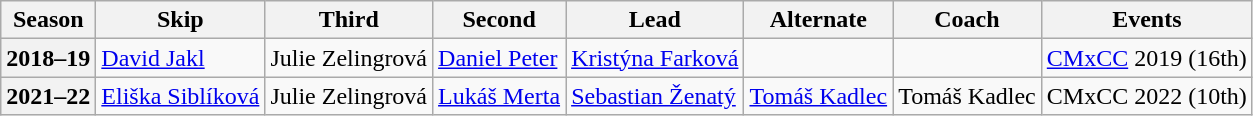<table class="wikitable">
<tr>
<th scope="col">Season</th>
<th scope="col">Skip</th>
<th scope="col">Third</th>
<th scope="col">Second</th>
<th scope="col">Lead</th>
<th scope="col">Alternate</th>
<th scope="col">Coach</th>
<th scope="col">Events</th>
</tr>
<tr>
<th scope="row">2018–19</th>
<td><a href='#'>David Jakl</a></td>
<td>Julie Zelingrová</td>
<td><a href='#'>Daniel Peter</a></td>
<td><a href='#'>Kristýna Farková</a></td>
<td></td>
<td></td>
<td><a href='#'>CMxCC</a> 2019 (16th)</td>
</tr>
<tr>
<th scope="row">2021–22</th>
<td><a href='#'>Eliška Siblíková</a></td>
<td>Julie Zelingrová</td>
<td><a href='#'>Lukáš Merta</a></td>
<td><a href='#'>Sebastian Ženatý</a></td>
<td><a href='#'>Tomáš Kadlec</a></td>
<td>Tomáš Kadlec</td>
<td>CMxCC 2022 (10th)</td>
</tr>
</table>
